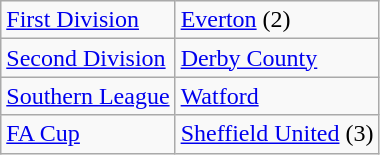<table class="wikitable">
<tr>
<td><a href='#'>First Division</a></td>
<td><a href='#'>Everton</a> (2)</td>
</tr>
<tr>
<td><a href='#'>Second Division</a></td>
<td><a href='#'>Derby County</a></td>
</tr>
<tr>
<td><a href='#'>Southern League</a></td>
<td><a href='#'>Watford</a></td>
</tr>
<tr>
<td><a href='#'>FA Cup</a></td>
<td><a href='#'>Sheffield United</a> (3)</td>
</tr>
</table>
